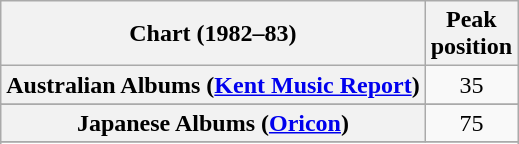<table class="wikitable sortable plainrowheaders" style="text-align:center">
<tr>
<th scope="col">Chart (1982–83)</th>
<th scope="col">Peak<br>position</th>
</tr>
<tr>
<th scope="row">Australian Albums (<a href='#'>Kent Music Report</a>)</th>
<td>35</td>
</tr>
<tr>
</tr>
<tr>
<th scope="row">Japanese Albums (<a href='#'>Oricon</a>)</th>
<td>75</td>
</tr>
<tr>
</tr>
<tr>
</tr>
<tr>
</tr>
<tr>
</tr>
<tr>
</tr>
</table>
